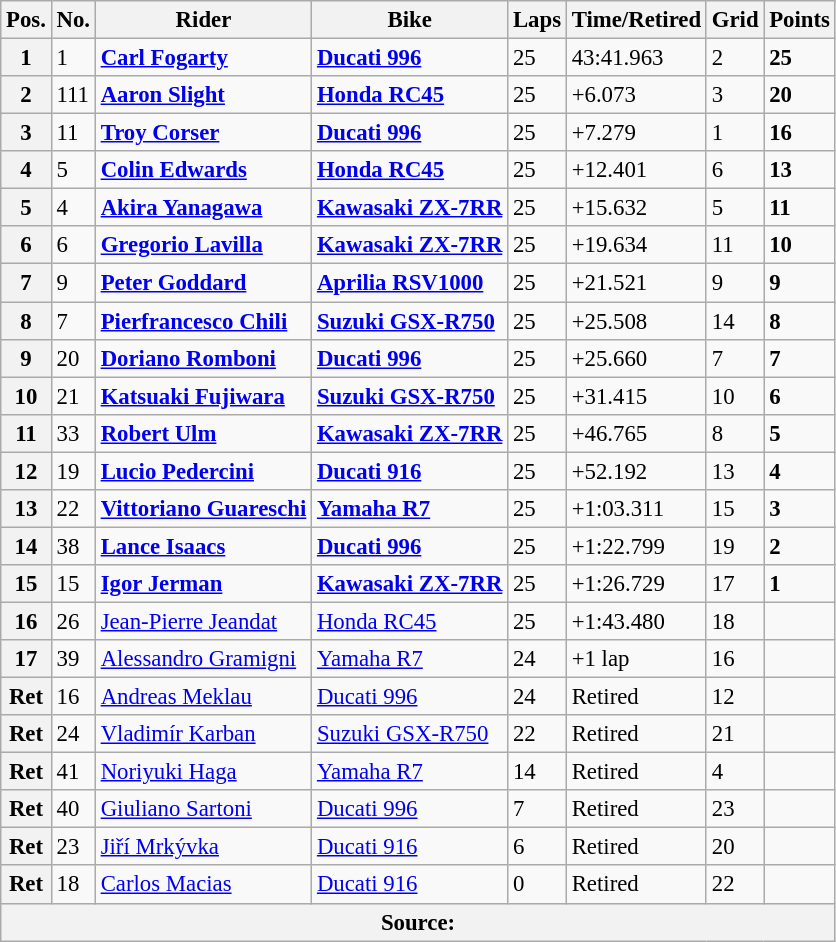<table class="wikitable" style="font-size: 95%;">
<tr>
<th>Pos.</th>
<th>No.</th>
<th>Rider</th>
<th>Bike</th>
<th>Laps</th>
<th>Time/Retired</th>
<th>Grid</th>
<th>Points</th>
</tr>
<tr>
<th>1</th>
<td>1</td>
<td> <strong><a href='#'>Carl Fogarty</a></strong></td>
<td><strong><a href='#'>Ducati 996</a></strong></td>
<td>25</td>
<td>43:41.963</td>
<td>2</td>
<td><strong>25</strong></td>
</tr>
<tr>
<th>2</th>
<td>111</td>
<td> <strong><a href='#'>Aaron Slight</a></strong></td>
<td><strong><a href='#'>Honda RC45</a></strong></td>
<td>25</td>
<td>+6.073</td>
<td>3</td>
<td><strong>20</strong></td>
</tr>
<tr>
<th>3</th>
<td>11</td>
<td> <strong><a href='#'>Troy Corser</a></strong></td>
<td><strong><a href='#'>Ducati 996</a></strong></td>
<td>25</td>
<td>+7.279</td>
<td>1</td>
<td><strong>16</strong></td>
</tr>
<tr>
<th>4</th>
<td>5</td>
<td> <strong><a href='#'>Colin Edwards</a></strong></td>
<td><strong><a href='#'>Honda RC45</a></strong></td>
<td>25</td>
<td>+12.401</td>
<td>6</td>
<td><strong>13</strong></td>
</tr>
<tr>
<th>5</th>
<td>4</td>
<td> <strong><a href='#'>Akira Yanagawa</a></strong></td>
<td><strong><a href='#'>Kawasaki ZX-7RR</a></strong></td>
<td>25</td>
<td>+15.632</td>
<td>5</td>
<td><strong>11</strong></td>
</tr>
<tr>
<th>6</th>
<td>6</td>
<td> <strong><a href='#'>Gregorio Lavilla</a></strong></td>
<td><strong><a href='#'>Kawasaki ZX-7RR</a></strong></td>
<td>25</td>
<td>+19.634</td>
<td>11</td>
<td><strong>10</strong></td>
</tr>
<tr>
<th>7</th>
<td>9</td>
<td> <strong><a href='#'>Peter Goddard</a></strong></td>
<td><strong><a href='#'>Aprilia RSV1000</a></strong></td>
<td>25</td>
<td>+21.521</td>
<td>9</td>
<td><strong>9</strong></td>
</tr>
<tr>
<th>8</th>
<td>7</td>
<td> <strong><a href='#'>Pierfrancesco Chili</a></strong></td>
<td><strong><a href='#'>Suzuki GSX-R750</a></strong></td>
<td>25</td>
<td>+25.508</td>
<td>14</td>
<td><strong>8</strong></td>
</tr>
<tr>
<th>9</th>
<td>20</td>
<td> <strong><a href='#'>Doriano Romboni</a></strong></td>
<td><strong><a href='#'>Ducati 996</a></strong></td>
<td>25</td>
<td>+25.660</td>
<td>7</td>
<td><strong>7</strong></td>
</tr>
<tr>
<th>10</th>
<td>21</td>
<td> <strong><a href='#'>Katsuaki Fujiwara</a></strong></td>
<td><strong><a href='#'>Suzuki GSX-R750</a></strong></td>
<td>25</td>
<td>+31.415</td>
<td>10</td>
<td><strong>6</strong></td>
</tr>
<tr>
<th>11</th>
<td>33</td>
<td> <strong><a href='#'>Robert Ulm</a></strong></td>
<td><strong><a href='#'>Kawasaki ZX-7RR</a></strong></td>
<td>25</td>
<td>+46.765</td>
<td>8</td>
<td><strong>5</strong></td>
</tr>
<tr>
<th>12</th>
<td>19</td>
<td> <strong><a href='#'>Lucio Pedercini</a></strong></td>
<td><strong><a href='#'>Ducati 916</a></strong></td>
<td>25</td>
<td>+52.192</td>
<td>13</td>
<td><strong>4</strong></td>
</tr>
<tr>
<th>13</th>
<td>22</td>
<td> <strong><a href='#'>Vittoriano Guareschi</a></strong></td>
<td><strong><a href='#'>Yamaha R7</a></strong></td>
<td>25</td>
<td>+1:03.311</td>
<td>15</td>
<td><strong>3</strong></td>
</tr>
<tr>
<th>14</th>
<td>38</td>
<td> <strong><a href='#'>Lance Isaacs</a></strong></td>
<td><strong><a href='#'>Ducati 996</a></strong></td>
<td>25</td>
<td>+1:22.799</td>
<td>19</td>
<td><strong>2</strong></td>
</tr>
<tr>
<th>15</th>
<td>15</td>
<td> <strong><a href='#'>Igor Jerman</a></strong></td>
<td><strong><a href='#'>Kawasaki ZX-7RR</a></strong></td>
<td>25</td>
<td>+1:26.729</td>
<td>17</td>
<td><strong>1</strong></td>
</tr>
<tr>
<th>16</th>
<td>26</td>
<td> <a href='#'>Jean-Pierre Jeandat</a></td>
<td><a href='#'>Honda RC45</a></td>
<td>25</td>
<td>+1:43.480</td>
<td>18</td>
<td></td>
</tr>
<tr>
<th>17</th>
<td>39</td>
<td> <a href='#'>Alessandro Gramigni</a></td>
<td><a href='#'>Yamaha R7</a></td>
<td>24</td>
<td>+1 lap</td>
<td>16</td>
<td></td>
</tr>
<tr>
<th>Ret</th>
<td>16</td>
<td> <a href='#'>Andreas Meklau</a></td>
<td><a href='#'>Ducati 996</a></td>
<td>24</td>
<td>Retired</td>
<td>12</td>
<td></td>
</tr>
<tr>
<th>Ret</th>
<td>24</td>
<td> <a href='#'>Vladimír Karban</a></td>
<td><a href='#'>Suzuki GSX-R750</a></td>
<td>22</td>
<td>Retired</td>
<td>21</td>
<td></td>
</tr>
<tr>
<th>Ret</th>
<td>41</td>
<td> <a href='#'>Noriyuki Haga</a></td>
<td><a href='#'>Yamaha R7</a></td>
<td>14</td>
<td>Retired</td>
<td>4</td>
<td></td>
</tr>
<tr>
<th>Ret</th>
<td>40</td>
<td> <a href='#'>Giuliano Sartoni</a></td>
<td><a href='#'>Ducati 996</a></td>
<td>7</td>
<td>Retired</td>
<td>23</td>
<td></td>
</tr>
<tr>
<th>Ret</th>
<td>23</td>
<td> <a href='#'>Jiří Mrkývka</a></td>
<td><a href='#'>Ducati 916</a></td>
<td>6</td>
<td>Retired</td>
<td>20</td>
<td></td>
</tr>
<tr>
<th>Ret</th>
<td>18</td>
<td> <a href='#'>Carlos Macias</a></td>
<td><a href='#'>Ducati 916</a></td>
<td>0</td>
<td>Retired</td>
<td>22</td>
<td></td>
</tr>
<tr>
<th colspan=8>Source:</th>
</tr>
</table>
